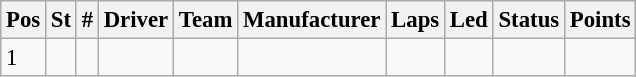<table class="wikitable" style="font-size: 95%;">
<tr>
<th>Pos</th>
<th>St</th>
<th>#</th>
<th>Driver</th>
<th>Team</th>
<th>Manufacturer</th>
<th>Laps</th>
<th>Led</th>
<th>Status</th>
<th>Points</th>
</tr>
<tr>
<td>1</td>
<td></td>
<td></td>
<td></td>
<td></td>
<td></td>
<td></td>
<td></td>
<td></td>
<td></td>
</tr>
</table>
